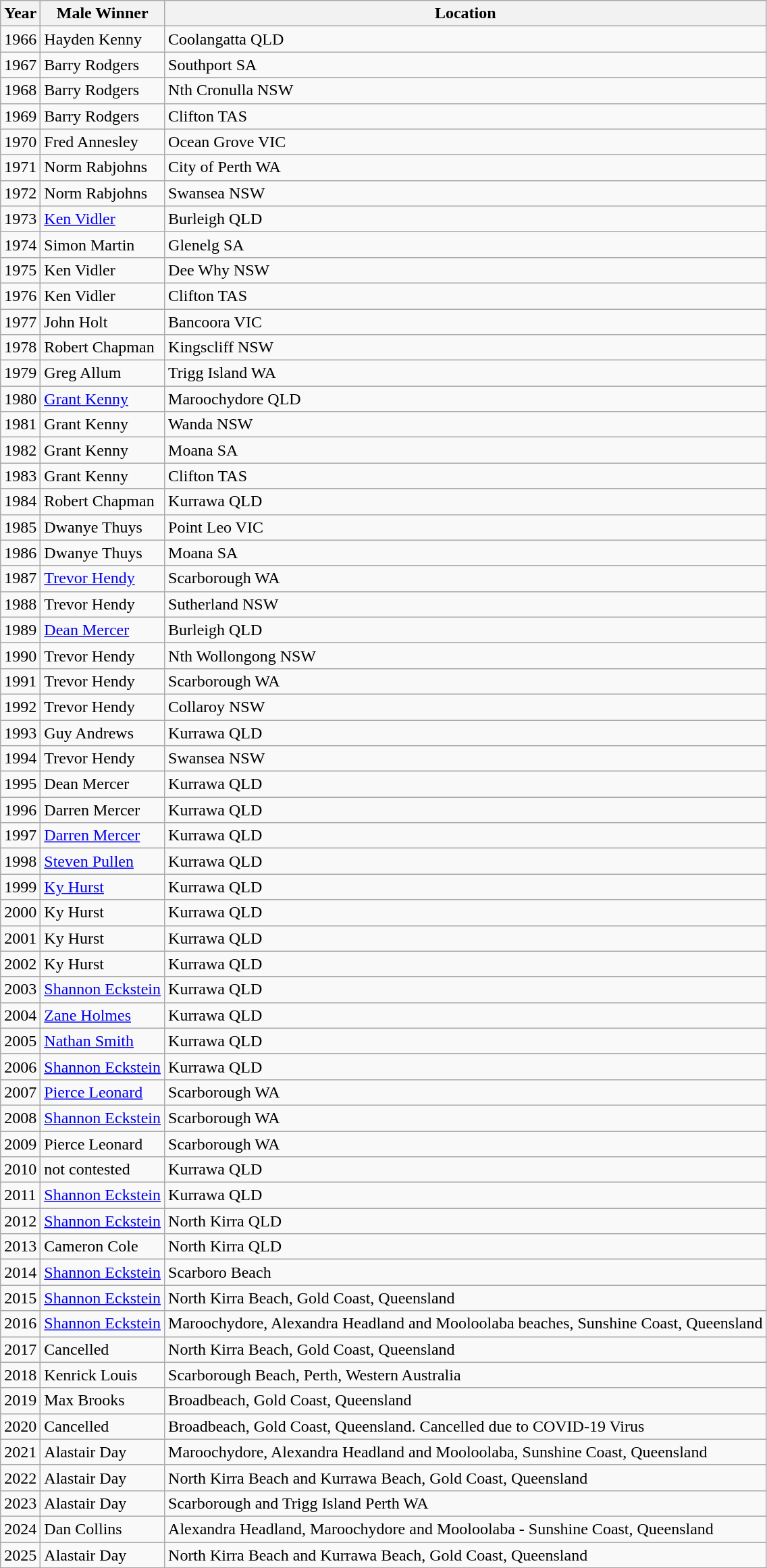<table class="wikitable">
<tr>
<th>Year</th>
<th>Male Winner</th>
<th>Location</th>
</tr>
<tr>
<td>1966</td>
<td>Hayden Kenny</td>
<td>Coolangatta QLD</td>
</tr>
<tr>
<td>1967</td>
<td>Barry Rodgers</td>
<td>Southport SA</td>
</tr>
<tr>
<td>1968</td>
<td>Barry Rodgers</td>
<td>Nth Cronulla NSW</td>
</tr>
<tr>
<td>1969</td>
<td>Barry Rodgers</td>
<td>Clifton TAS</td>
</tr>
<tr>
<td>1970</td>
<td>Fred Annesley</td>
<td>Ocean Grove VIC</td>
</tr>
<tr>
<td>1971</td>
<td>Norm Rabjohns</td>
<td>City of Perth WA</td>
</tr>
<tr>
<td>1972</td>
<td>Norm Rabjohns</td>
<td>Swansea NSW</td>
</tr>
<tr>
<td>1973</td>
<td><a href='#'>Ken Vidler</a></td>
<td>Burleigh QLD</td>
</tr>
<tr>
<td>1974</td>
<td>Simon Martin</td>
<td>Glenelg SA</td>
</tr>
<tr>
<td>1975</td>
<td>Ken Vidler</td>
<td>Dee Why NSW</td>
</tr>
<tr>
<td>1976</td>
<td>Ken Vidler</td>
<td>Clifton TAS</td>
</tr>
<tr>
<td>1977</td>
<td>John Holt</td>
<td>Bancoora VIC</td>
</tr>
<tr>
<td>1978</td>
<td>Robert Chapman</td>
<td>Kingscliff NSW</td>
</tr>
<tr>
<td>1979</td>
<td>Greg Allum</td>
<td>Trigg Island WA</td>
</tr>
<tr>
<td>1980</td>
<td><a href='#'>Grant Kenny</a></td>
<td>Maroochydore QLD</td>
</tr>
<tr>
<td>1981</td>
<td>Grant Kenny</td>
<td>Wanda NSW</td>
</tr>
<tr>
<td>1982</td>
<td>Grant Kenny</td>
<td>Moana SA</td>
</tr>
<tr>
<td>1983</td>
<td>Grant Kenny</td>
<td>Clifton TAS</td>
</tr>
<tr>
<td>1984</td>
<td>Robert Chapman</td>
<td>Kurrawa QLD</td>
</tr>
<tr>
<td>1985</td>
<td>Dwanye Thuys</td>
<td>Point Leo VIC</td>
</tr>
<tr>
<td>1986</td>
<td>Dwanye Thuys</td>
<td>Moana SA</td>
</tr>
<tr>
<td>1987</td>
<td><a href='#'>Trevor Hendy</a></td>
<td>Scarborough WA</td>
</tr>
<tr>
<td>1988</td>
<td>Trevor Hendy</td>
<td>Sutherland NSW</td>
</tr>
<tr>
<td>1989</td>
<td><a href='#'>Dean Mercer</a></td>
<td>Burleigh QLD</td>
</tr>
<tr>
<td>1990</td>
<td>Trevor Hendy</td>
<td>Nth Wollongong NSW</td>
</tr>
<tr>
<td>1991</td>
<td>Trevor Hendy</td>
<td>Scarborough WA</td>
</tr>
<tr>
<td>1992</td>
<td>Trevor Hendy</td>
<td>Collaroy NSW</td>
</tr>
<tr>
<td>1993</td>
<td>Guy Andrews</td>
<td>Kurrawa QLD</td>
</tr>
<tr>
<td>1994</td>
<td>Trevor Hendy</td>
<td>Swansea NSW</td>
</tr>
<tr>
<td>1995</td>
<td>Dean Mercer</td>
<td>Kurrawa QLD</td>
</tr>
<tr>
<td>1996</td>
<td>Darren Mercer</td>
<td>Kurrawa QLD</td>
</tr>
<tr>
<td>1997</td>
<td><a href='#'>Darren Mercer</a></td>
<td>Kurrawa QLD</td>
</tr>
<tr>
<td>1998</td>
<td><a href='#'>Steven Pullen</a></td>
<td>Kurrawa QLD</td>
</tr>
<tr>
<td>1999</td>
<td><a href='#'>Ky Hurst</a></td>
<td>Kurrawa QLD</td>
</tr>
<tr>
<td>2000</td>
<td>Ky Hurst</td>
<td>Kurrawa QLD</td>
</tr>
<tr>
<td>2001</td>
<td>Ky Hurst</td>
<td>Kurrawa QLD</td>
</tr>
<tr>
<td>2002</td>
<td>Ky Hurst</td>
<td>Kurrawa QLD</td>
</tr>
<tr>
<td>2003</td>
<td><a href='#'>Shannon Eckstein</a></td>
<td>Kurrawa QLD</td>
</tr>
<tr>
<td>2004</td>
<td><a href='#'>Zane Holmes</a></td>
<td>Kurrawa QLD</td>
</tr>
<tr>
<td>2005</td>
<td><a href='#'>Nathan Smith</a></td>
<td>Kurrawa QLD</td>
</tr>
<tr>
<td>2006</td>
<td><a href='#'>Shannon Eckstein</a></td>
<td>Kurrawa QLD</td>
</tr>
<tr>
<td>2007</td>
<td><a href='#'>Pierce Leonard</a></td>
<td>Scarborough WA</td>
</tr>
<tr>
<td>2008</td>
<td><a href='#'>Shannon Eckstein</a></td>
<td>Scarborough WA</td>
</tr>
<tr>
<td>2009</td>
<td>Pierce Leonard</td>
<td>Scarborough WA</td>
</tr>
<tr>
<td>2010</td>
<td>not contested</td>
<td>Kurrawa QLD</td>
</tr>
<tr>
<td>2011</td>
<td><a href='#'>Shannon Eckstein</a></td>
<td>Kurrawa QLD</td>
</tr>
<tr>
<td>2012</td>
<td><a href='#'>Shannon Eckstein</a></td>
<td>North Kirra QLD</td>
</tr>
<tr>
<td>2013</td>
<td>Cameron Cole</td>
<td>North Kirra QLD</td>
</tr>
<tr>
<td>2014</td>
<td><a href='#'>Shannon Eckstein</a></td>
<td>Scarboro Beach</td>
</tr>
<tr>
<td>2015</td>
<td><a href='#'>Shannon Eckstein</a></td>
<td>North Kirra Beach, Gold Coast, Queensland</td>
</tr>
<tr>
<td>2016</td>
<td><a href='#'>Shannon Eckstein</a></td>
<td>Maroochydore, Alexandra Headland and Mooloolaba beaches, Sunshine Coast, Queensland</td>
</tr>
<tr>
<td>2017</td>
<td>Cancelled</td>
<td>North Kirra Beach, Gold Coast, Queensland</td>
</tr>
<tr>
<td>2018</td>
<td>Kenrick Louis</td>
<td>Scarborough Beach, Perth, Western Australia</td>
</tr>
<tr>
<td>2019</td>
<td>Max Brooks</td>
<td>Broadbeach, Gold Coast, Queensland</td>
</tr>
<tr>
<td>2020</td>
<td>Cancelled</td>
<td>Broadbeach, Gold Coast, Queensland.  Cancelled due to COVID-19 Virus</td>
</tr>
<tr>
<td>2021</td>
<td>Alastair Day</td>
<td>Maroochydore, Alexandra Headland and Mooloolaba, Sunshine Coast, Queensland</td>
</tr>
<tr>
<td>2022</td>
<td>Alastair Day</td>
<td>North Kirra Beach and Kurrawa Beach, Gold Coast, Queensland</td>
</tr>
<tr>
<td>2023</td>
<td>Alastair Day</td>
<td>Scarborough and Trigg Island Perth WA</td>
</tr>
<tr>
<td>2024</td>
<td>Dan Collins</td>
<td>Alexandra Headland, Maroochydore and Mooloolaba - Sunshine Coast, Queensland</td>
</tr>
<tr>
<td>2025</td>
<td>Alastair Day</td>
<td>North Kirra Beach and Kurrawa Beach, Gold Coast, Queensland</td>
</tr>
</table>
